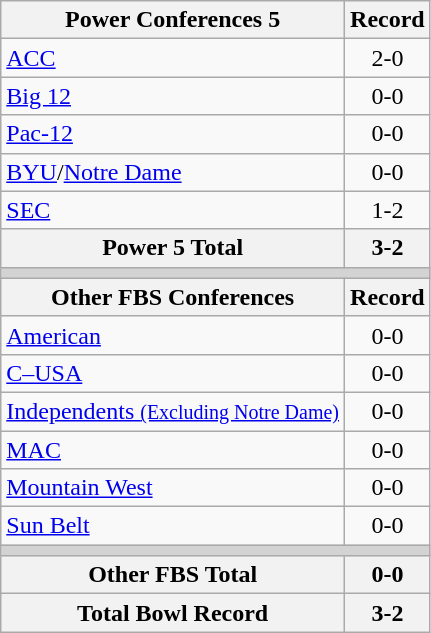<table class="wikitable">
<tr>
<th>Power Conferences 5</th>
<th>Record</th>
</tr>
<tr>
<td><a href='#'>ACC</a></td>
<td align=center>2-0</td>
</tr>
<tr>
<td><a href='#'>Big 12</a></td>
<td align=center>0-0</td>
</tr>
<tr>
<td><a href='#'>Pac-12</a></td>
<td align=center>0-0</td>
</tr>
<tr>
<td><a href='#'>BYU</a>/<a href='#'>Notre Dame</a></td>
<td align=center>0-0</td>
</tr>
<tr>
<td><a href='#'>SEC</a></td>
<td align=center>1-2</td>
</tr>
<tr>
<th>Power 5 Total</th>
<th>3-2</th>
</tr>
<tr>
<th colspan="2" style="background:lightgrey;"></th>
</tr>
<tr>
<th>Other FBS Conferences</th>
<th>Record</th>
</tr>
<tr>
<td><a href='#'>American</a></td>
<td align=center>0-0</td>
</tr>
<tr>
<td><a href='#'>C–USA</a></td>
<td align=center>0-0</td>
</tr>
<tr>
<td><a href='#'>Independents <small>(Excluding Notre Dame)</small></a></td>
<td align=center>0-0</td>
</tr>
<tr>
<td><a href='#'>MAC</a></td>
<td align=center>0-0</td>
</tr>
<tr>
<td><a href='#'>Mountain West</a></td>
<td align=center>0-0</td>
</tr>
<tr>
<td><a href='#'>Sun Belt</a></td>
<td align=center>0-0</td>
</tr>
<tr>
<th colspan="2" style="background:lightgrey;"></th>
</tr>
<tr>
<th>Other FBS Total</th>
<th>0-0</th>
</tr>
<tr>
<th>Total Bowl Record</th>
<th>3-2</th>
</tr>
</table>
